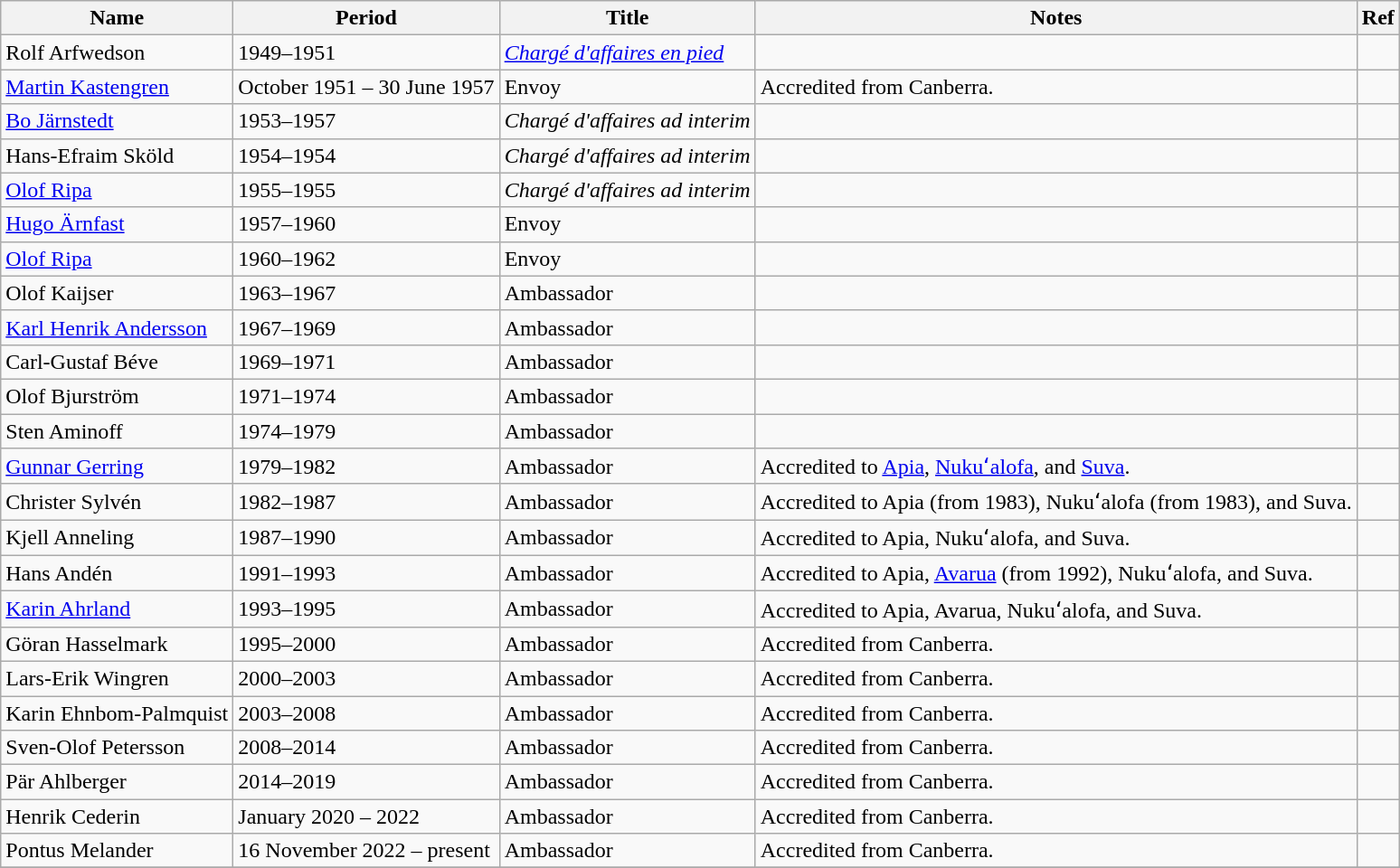<table class="wikitable">
<tr>
<th>Name</th>
<th>Period</th>
<th>Title</th>
<th>Notes</th>
<th>Ref</th>
</tr>
<tr>
<td>Rolf Arfwedson</td>
<td>1949–1951</td>
<td><em><a href='#'>Chargé d'affaires en pied</a></em></td>
<td></td>
<td></td>
</tr>
<tr>
<td><a href='#'>Martin Kastengren</a></td>
<td>October 1951 – 30 June 1957</td>
<td>Envoy</td>
<td>Accredited from Canberra.</td>
<td></td>
</tr>
<tr>
<td><a href='#'>Bo Järnstedt</a></td>
<td>1953–1957</td>
<td><em>Chargé d'affaires ad interim</em></td>
<td></td>
<td></td>
</tr>
<tr>
<td>Hans-Efraim Sköld</td>
<td>1954–1954</td>
<td><em>Chargé d'affaires ad interim</em></td>
<td></td>
<td></td>
</tr>
<tr>
<td><a href='#'>Olof Ripa</a></td>
<td>1955–1955</td>
<td><em>Chargé d'affaires ad interim</em></td>
<td></td>
<td></td>
</tr>
<tr>
<td><a href='#'>Hugo Ärnfast</a></td>
<td>1957–1960</td>
<td>Envoy</td>
<td></td>
<td></td>
</tr>
<tr>
<td><a href='#'>Olof Ripa</a></td>
<td>1960–1962</td>
<td>Envoy</td>
<td></td>
<td></td>
</tr>
<tr>
<td>Olof Kaijser</td>
<td>1963–1967</td>
<td>Ambassador</td>
<td></td>
<td></td>
</tr>
<tr>
<td><a href='#'>Karl Henrik Andersson</a></td>
<td>1967–1969</td>
<td>Ambassador</td>
<td></td>
<td></td>
</tr>
<tr>
<td>Carl-Gustaf Béve</td>
<td>1969–1971</td>
<td>Ambassador</td>
<td></td>
<td></td>
</tr>
<tr>
<td>Olof Bjurström</td>
<td>1971–1974</td>
<td>Ambassador</td>
<td></td>
<td></td>
</tr>
<tr>
<td>Sten Aminoff</td>
<td>1974–1979</td>
<td>Ambassador</td>
<td></td>
<td></td>
</tr>
<tr>
<td><a href='#'>Gunnar Gerring</a></td>
<td>1979–1982</td>
<td>Ambassador</td>
<td>Accredited to <a href='#'>Apia</a>, <a href='#'>Nukuʻalofa</a>, and <a href='#'>Suva</a>.</td>
<td></td>
</tr>
<tr>
<td>Christer Sylvén</td>
<td>1982–1987</td>
<td>Ambassador</td>
<td>Accredited to Apia (from 1983), Nukuʻalofa (from 1983), and Suva.</td>
<td></td>
</tr>
<tr>
<td>Kjell Anneling</td>
<td>1987–1990</td>
<td>Ambassador</td>
<td>Accredited to Apia, Nukuʻalofa, and Suva.</td>
<td></td>
</tr>
<tr>
<td>Hans Andén</td>
<td>1991–1993</td>
<td>Ambassador</td>
<td>Accredited to Apia, <a href='#'>Avarua</a> (from 1992), Nukuʻalofa, and Suva.</td>
<td></td>
</tr>
<tr>
<td><a href='#'>Karin Ahrland</a></td>
<td>1993–1995</td>
<td>Ambassador</td>
<td>Accredited to Apia, Avarua, Nukuʻalofa, and Suva.</td>
<td></td>
</tr>
<tr>
<td>Göran Hasselmark</td>
<td>1995–2000</td>
<td>Ambassador</td>
<td>Accredited from Canberra.</td>
<td></td>
</tr>
<tr>
<td>Lars-Erik Wingren</td>
<td>2000–2003</td>
<td>Ambassador</td>
<td>Accredited from Canberra.</td>
<td></td>
</tr>
<tr>
<td>Karin Ehnbom-Palmquist</td>
<td>2003–2008</td>
<td>Ambassador</td>
<td>Accredited from Canberra.</td>
<td></td>
</tr>
<tr>
<td>Sven-Olof Petersson</td>
<td>2008–2014</td>
<td>Ambassador</td>
<td>Accredited from Canberra.</td>
<td></td>
</tr>
<tr>
<td>Pär Ahlberger</td>
<td>2014–2019</td>
<td>Ambassador</td>
<td>Accredited from Canberra.</td>
<td></td>
</tr>
<tr>
<td>Henrik Cederin</td>
<td>January 2020 – 2022</td>
<td>Ambassador</td>
<td>Accredited from Canberra.</td>
<td></td>
</tr>
<tr>
<td>Pontus Melander</td>
<td>16 November 2022 – present</td>
<td>Ambassador</td>
<td>Accredited from Canberra.</td>
<td></td>
</tr>
<tr>
</tr>
</table>
